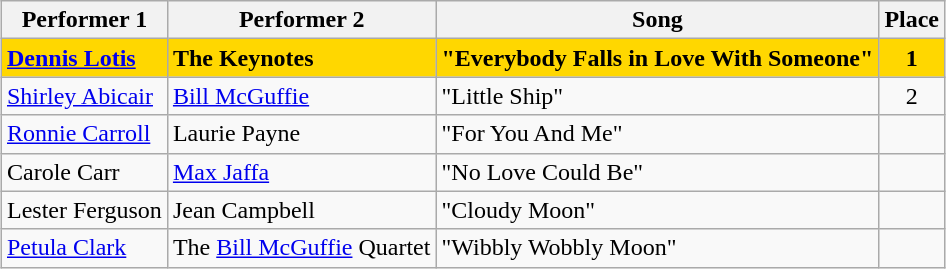<table class="sortable wikitable" style="margin: 1em auto 1em auto">
<tr>
<th>Performer 1</th>
<th>Performer 2</th>
<th>Song</th>
<th>Place</th>
</tr>
<tr style="font-weight:bold; background:gold;">
<td><a href='#'>Dennis Lotis</a></td>
<td>The Keynotes</td>
<td>"Everybody Falls in Love With Someone"</td>
<td style="text-align:center;">1</td>
</tr>
<tr>
<td><a href='#'>Shirley Abicair</a></td>
<td><a href='#'>Bill McGuffie</a></td>
<td>"Little Ship"</td>
<td style="text-align:center;">2</td>
</tr>
<tr>
<td><a href='#'>Ronnie Carroll</a></td>
<td>Laurie Payne</td>
<td>"For You And Me"</td>
<td></td>
</tr>
<tr>
<td>Carole Carr</td>
<td><a href='#'>Max Jaffa</a></td>
<td>"No Love Could Be"</td>
<td></td>
</tr>
<tr>
<td>Lester Ferguson</td>
<td>Jean Campbell</td>
<td>"Cloudy Moon"</td>
<td></td>
</tr>
<tr>
<td><a href='#'>Petula Clark</a></td>
<td>The <a href='#'>Bill McGuffie</a> Quartet</td>
<td>"Wibbly Wobbly Moon"</td>
<td></td>
</tr>
</table>
